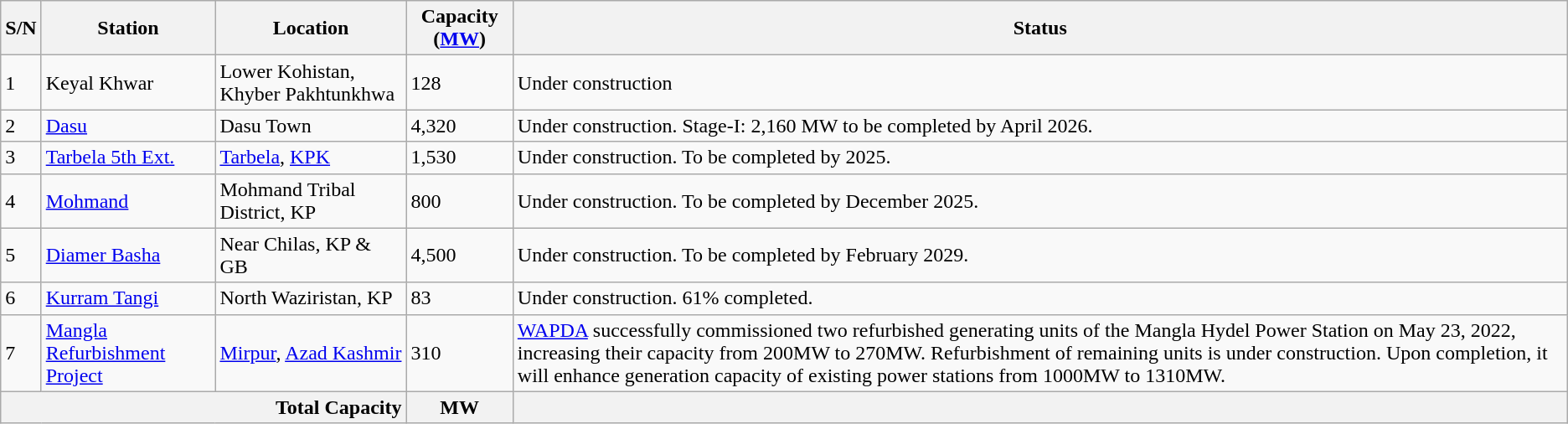<table class="wikitable sortable">
<tr>
<th>S/N</th>
<th>Station</th>
<th>Location</th>
<th>Capacity (<a href='#'>MW</a>)</th>
<th>Status</th>
</tr>
<tr>
<td>1</td>
<td>Keyal Khwar</td>
<td>Lower Kohistan, Khyber Pakhtunkhwa</td>
<td>128</td>
<td>Under construction</td>
</tr>
<tr>
<td>2</td>
<td><a href='#'>Dasu</a></td>
<td>Dasu Town</td>
<td>4,320</td>
<td>Under construction. Stage-I: 2,160 MW to be completed by April 2026.</td>
</tr>
<tr>
<td>3</td>
<td><a href='#'>Tarbela 5th Ext.</a></td>
<td><a href='#'>Tarbela</a>, <a href='#'>KPK</a></td>
<td>1,530</td>
<td>Under construction. To be completed by 2025.</td>
</tr>
<tr>
<td>4</td>
<td><a href='#'>Mohmand</a></td>
<td>Mohmand Tribal District, KP</td>
<td>800</td>
<td>Under construction. To be completed by December 2025.</td>
</tr>
<tr>
<td>5</td>
<td><a href='#'>Diamer Basha</a></td>
<td>Near Chilas, KP & GB</td>
<td>4,500</td>
<td>Under construction. To be completed by February 2029.</td>
</tr>
<tr>
<td>6</td>
<td><a href='#'>Kurram Tangi</a></td>
<td>North Waziristan, KP</td>
<td>83</td>
<td>Under construction. 61% completed.</td>
</tr>
<tr>
<td>7</td>
<td><a href='#'>Mangla Refurbishment Project</a></td>
<td><a href='#'>Mirpur</a>, <a href='#'>Azad Kashmir</a></td>
<td>310</td>
<td><a href='#'>WAPDA</a> successfully commissioned two refurbished generating units of the Mangla Hydel Power Station on May 23, 2022, increasing their capacity from 200MW to 270MW. Refurbishment of remaining units is under construction.  Upon completion, it will enhance generation capacity of existing power stations from 1000MW to 1310MW.</td>
</tr>
<tr>
<th colspan="3" style="text-align:right;"><strong>Total Capacity</strong></th>
<th style="text-align:center;"><strong> MW</strong></th>
<th></th>
</tr>
</table>
